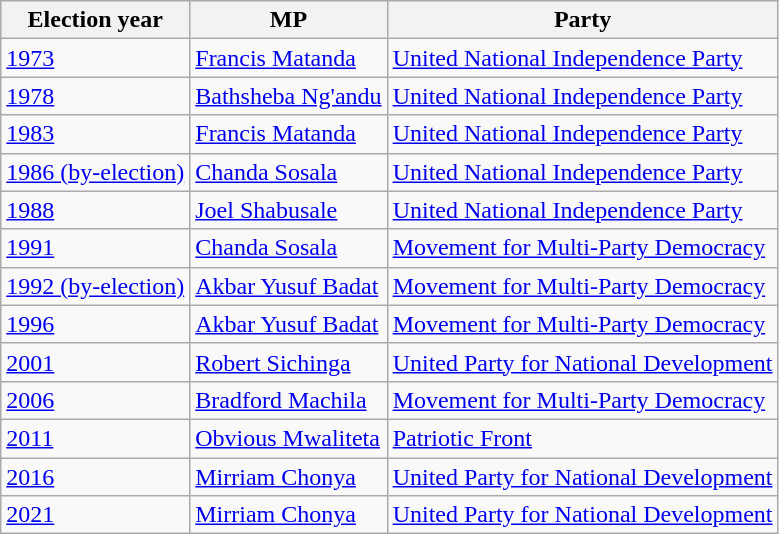<table class=wikitable>
<tr>
<th>Election year</th>
<th>MP</th>
<th>Party</th>
</tr>
<tr>
<td><a href='#'>1973</a></td>
<td><a href='#'>Francis Matanda</a></td>
<td><a href='#'>United National Independence Party</a></td>
</tr>
<tr>
<td><a href='#'>1978</a></td>
<td><a href='#'>Bathsheba Ng'andu</a></td>
<td><a href='#'>United National Independence Party</a></td>
</tr>
<tr>
<td><a href='#'>1983</a></td>
<td><a href='#'>Francis Matanda</a></td>
<td><a href='#'>United National Independence Party</a></td>
</tr>
<tr>
<td><a href='#'>1986 (by-election)</a></td>
<td><a href='#'>Chanda Sosala</a></td>
<td><a href='#'>United National Independence Party</a></td>
</tr>
<tr>
<td><a href='#'>1988</a></td>
<td><a href='#'>Joel Shabusale</a></td>
<td><a href='#'>United National Independence Party</a></td>
</tr>
<tr>
<td><a href='#'>1991</a></td>
<td><a href='#'>Chanda Sosala</a></td>
<td><a href='#'>Movement for Multi-Party Democracy</a></td>
</tr>
<tr>
<td><a href='#'>1992 (by-election)</a></td>
<td><a href='#'>Akbar  Yusuf Badat</a></td>
<td><a href='#'>Movement for Multi-Party Democracy</a></td>
</tr>
<tr>
<td><a href='#'>1996</a></td>
<td><a href='#'>Akbar Yusuf Badat</a></td>
<td><a href='#'>Movement for Multi-Party Democracy</a></td>
</tr>
<tr>
<td><a href='#'>2001</a></td>
<td><a href='#'>Robert Sichinga</a></td>
<td><a href='#'>United Party for National Development</a></td>
</tr>
<tr>
<td><a href='#'>2006</a></td>
<td><a href='#'>Bradford Machila</a></td>
<td><a href='#'>Movement for Multi-Party Democracy</a></td>
</tr>
<tr>
<td><a href='#'>2011</a></td>
<td><a href='#'>Obvious Mwaliteta</a></td>
<td><a href='#'>Patriotic Front</a></td>
</tr>
<tr>
<td><a href='#'>2016</a></td>
<td><a href='#'>Mirriam Chonya</a></td>
<td><a href='#'>United Party for National Development</a></td>
</tr>
<tr>
<td><a href='#'>2021</a></td>
<td><a href='#'>Mirriam Chonya</a></td>
<td><a href='#'>United Party for National Development</a></td>
</tr>
</table>
